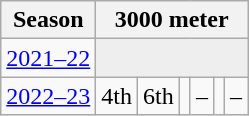<table class="wikitable" style="display: inline-table;">
<tr>
<th>Season</th>
<th colspan="6">3000 meter</th>
</tr>
<tr>
<td><a href='#'>2021–22</a></td>
<td colspan="6" bgcolor=#EEEEEE></td>
</tr>
<tr>
<td><a href='#'>2022–23</a></td>
<td>4th</td>
<td>6th</td>
<td></td>
<td>–</td>
<td></td>
<td>–</td>
</tr>
</table>
